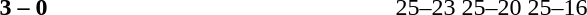<table>
<tr>
<th width=200></th>
<th width=80></th>
<th width=200></th>
<th width=220></th>
</tr>
<tr>
<td align=right><strong></strong></td>
<td align=center><strong>3 – 0</strong></td>
<td></td>
<td>25–23 25–20 25–16</td>
</tr>
</table>
